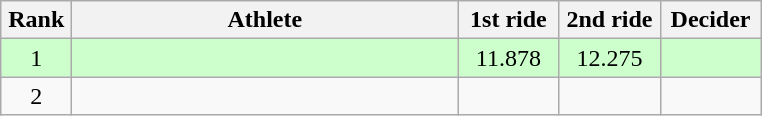<table class=wikitable style="text-align:center">
<tr>
<th width=40>Rank</th>
<th width=250>Athlete</th>
<th width=60>1st ride</th>
<th width=60>2nd ride</th>
<th width=60>Decider</th>
</tr>
<tr bgcolor=ccffcc>
<td>1</td>
<td align=left></td>
<td>11.878</td>
<td>12.275</td>
<td></td>
</tr>
<tr>
<td>2</td>
<td align=left></td>
<td></td>
<td></td>
<td></td>
</tr>
</table>
